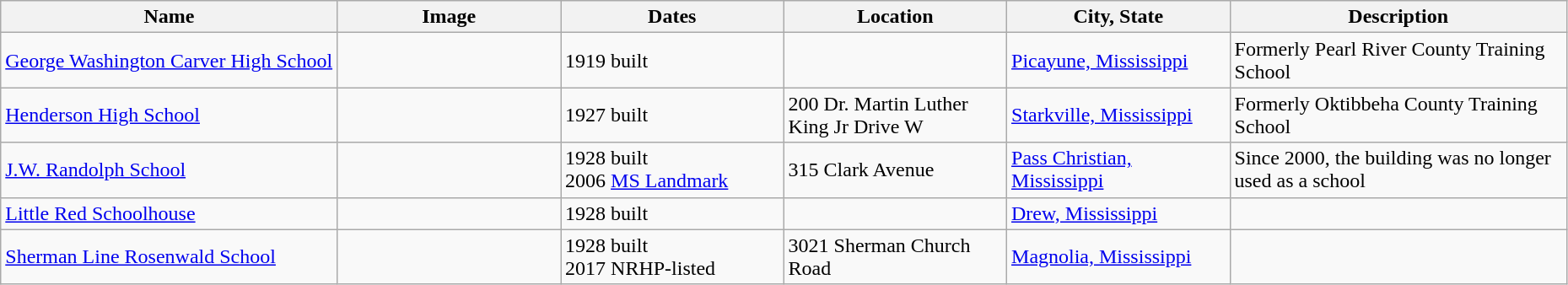<table class="wikitable sortable" style="width:98%">
<tr>
<th style="width: 200px"><strong>Name</strong></th>
<th class="unsortable" style="width: 130px"><strong>Image</strong></th>
<th style="width: 130px"><strong>Dates</strong></th>
<th style="width: 130px"><strong>Location</strong></th>
<th style="width: 130px"><strong>City, State</strong></th>
<th class="unsortable" style="width: 200px"><strong>Description</strong></th>
</tr>
<tr>
<td><a href='#'>George Washington Carver High School</a></td>
<td></td>
<td>1919 built</td>
<td></td>
<td><a href='#'>Picayune, Mississippi</a></td>
<td>Formerly Pearl River County Training School</td>
</tr>
<tr>
<td><a href='#'>Henderson High School</a></td>
<td></td>
<td>1927 built</td>
<td>200 Dr. Martin Luther King Jr Drive W</td>
<td><a href='#'>Starkville, Mississippi</a></td>
<td>Formerly Oktibbeha County Training School</td>
</tr>
<tr ->
<td><a href='#'>J.W. Randolph School</a></td>
<td></td>
<td>1928 built<br>2006 <a href='#'>MS Landmark</a></td>
<td>315 Clark Avenue</td>
<td><a href='#'>Pass Christian, Mississippi</a></td>
<td>Since 2000, the building was no longer used as a school</td>
</tr>
<tr>
<td><a href='#'>Little Red Schoolhouse</a></td>
<td></td>
<td>1928 built</td>
<td></td>
<td><a href='#'>Drew, Mississippi</a></td>
<td></td>
</tr>
<tr>
<td><a href='#'>Sherman Line Rosenwald School</a></td>
<td></td>
<td>1928 built<br> 2017 NRHP-listed</td>
<td>3021 Sherman Church Road</td>
<td><a href='#'>Magnolia, Mississippi</a></td>
<td></td>
</tr>
</table>
